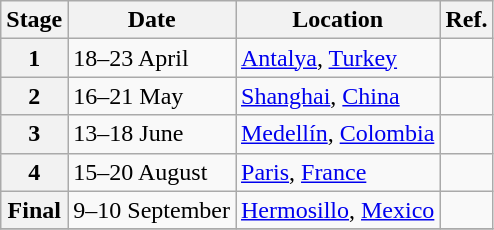<table class="wikitable">
<tr>
<th>Stage</th>
<th>Date</th>
<th>Location</th>
<th>Ref.</th>
</tr>
<tr>
<th>1</th>
<td>18–23 April</td>
<td> <a href='#'>Antalya</a>, <a href='#'>Turkey</a></td>
<td></td>
</tr>
<tr>
<th>2</th>
<td>16–21 May</td>
<td> <a href='#'>Shanghai</a>, <a href='#'>China</a></td>
<td></td>
</tr>
<tr>
<th>3</th>
<td>13–18 June</td>
<td> <a href='#'>Medellín</a>, <a href='#'>Colombia</a></td>
<td></td>
</tr>
<tr>
<th>4</th>
<td>15–20 August</td>
<td> <a href='#'>Paris</a>, <a href='#'>France</a></td>
<td></td>
</tr>
<tr>
<th>Final</th>
<td>9–10 September</td>
<td> <a href='#'>Hermosillo</a>, <a href='#'>Mexico</a></td>
<td></td>
</tr>
<tr>
</tr>
</table>
